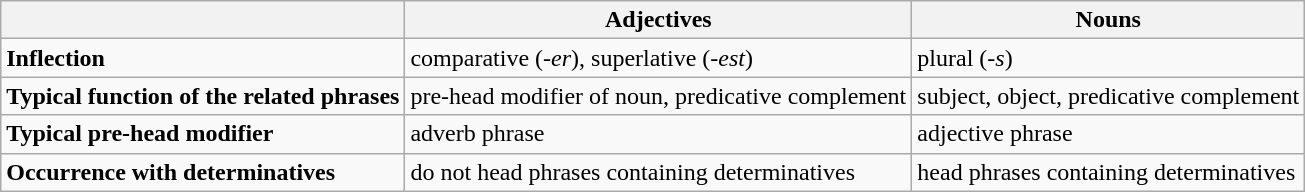<table class="wikitable">
<tr>
<th></th>
<th>Adjectives</th>
<th>Nouns</th>
</tr>
<tr>
<td><strong>Inflection</strong></td>
<td>comparative (<em>-er</em>), superlative (<em>-est</em>)</td>
<td>plural (<em>-s</em>)</td>
</tr>
<tr>
<td><strong>Typical function of the related phrases</strong></td>
<td>pre-head modifier of noun, predicative complement</td>
<td>subject, object, predicative complement</td>
</tr>
<tr>
<td><strong>Typical pre-head modifier</strong></td>
<td>adverb phrase</td>
<td>adjective phrase</td>
</tr>
<tr>
<td><strong>Occurrence with determinatives</strong></td>
<td>do not head phrases containing determinatives</td>
<td>head phrases containing determinatives</td>
</tr>
</table>
